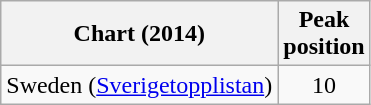<table class="wikitable">
<tr>
<th>Chart (2014)</th>
<th>Peak<br>position</th>
</tr>
<tr>
<td>Sweden (<a href='#'>Sverigetopplistan</a>)</td>
<td align="center">10</td>
</tr>
</table>
